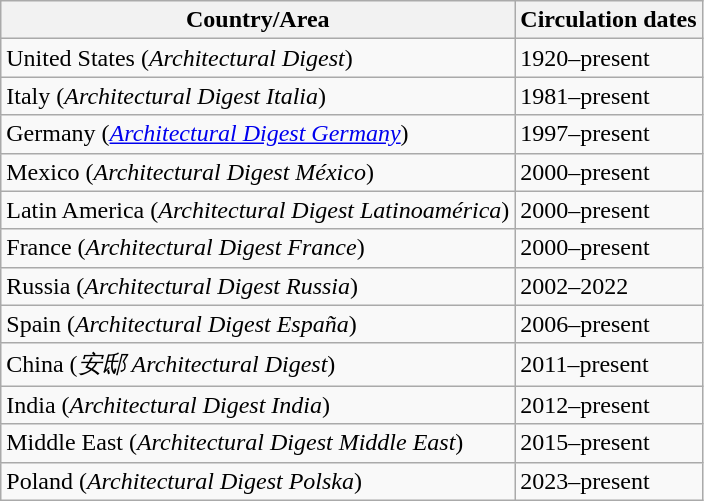<table class="wikitable">
<tr>
<th>Country/Area</th>
<th>Circulation dates</th>
</tr>
<tr>
<td>United States (<em>Architectural Digest</em>)</td>
<td>1920–present</td>
</tr>
<tr>
<td>Italy (<em>Architectural Digest Italia</em>)</td>
<td>1981–present</td>
</tr>
<tr>
<td>Germany (<em><a href='#'>Architectural Digest Germany</a></em>)</td>
<td>1997–present</td>
</tr>
<tr>
<td>Mexico (<em>Architectural Digest México</em>)</td>
<td>2000–present</td>
</tr>
<tr>
<td>Latin America (<em>Architectural Digest Latinoamérica</em>)</td>
<td>2000–present</td>
</tr>
<tr>
<td>France (<em>Architectural Digest France</em>)</td>
<td>2000–present</td>
</tr>
<tr>
<td>Russia (<em>Architectural Digest Russia</em>)</td>
<td>2002–2022</td>
</tr>
<tr>
<td>Spain (<em>Architectural Digest España</em>)</td>
<td>2006–present</td>
</tr>
<tr>
<td>China (<em>安邸 Architectural Digest</em>)</td>
<td>2011–present</td>
</tr>
<tr>
<td>India (<em>Architectural Digest India</em>)</td>
<td>2012–present</td>
</tr>
<tr>
<td>Middle East (<em>Architectural Digest Middle East</em>)</td>
<td>2015–present</td>
</tr>
<tr>
<td>Poland (<em>Architectural Digest Polska</em>)</td>
<td>2023–present</td>
</tr>
</table>
